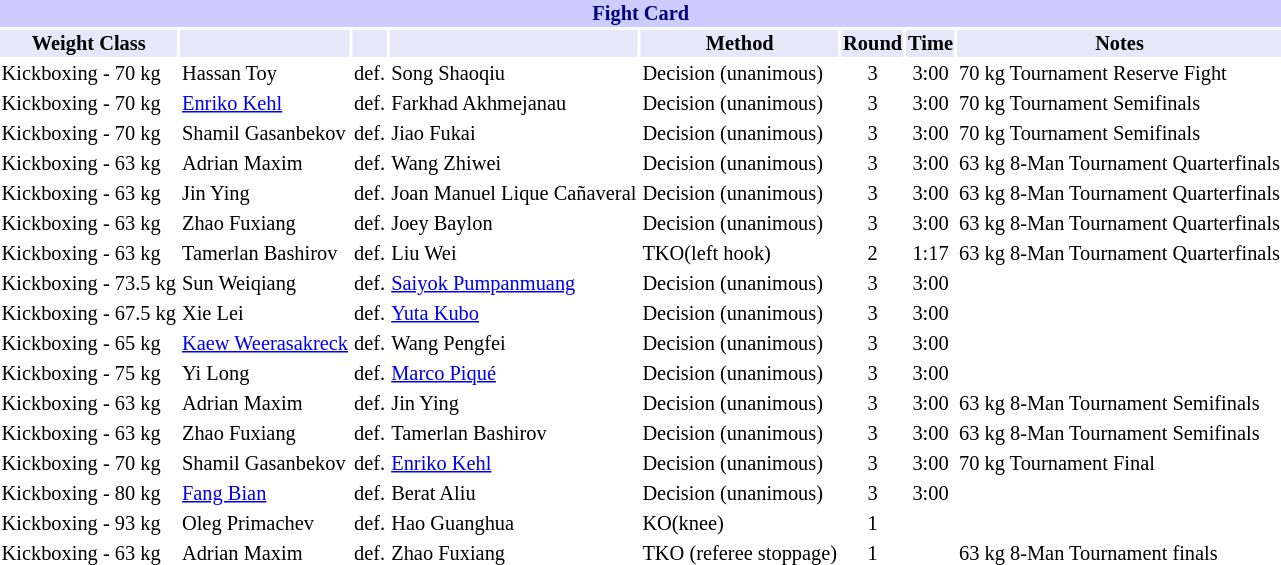<table class="toccolours" style="font-size: 85%;">
<tr>
<th colspan="8" style="background-color: #ccf; color: #000080; text-align: center;"><strong>Fight Card</strong></th>
</tr>
<tr>
<th colspan="1" style="background-color: #E6E8FA; color: #000000; text-align: center;">Weight Class</th>
<th colspan="1" style="background-color: #E6E8FA; color: #000000; text-align: center;"></th>
<th colspan="1" style="background-color: #E6E8FA; color: #000000; text-align: center;"></th>
<th colspan="1" style="background-color: #E6E8FA; color: #000000; text-align: center;"></th>
<th colspan="1" style="background-color: #E6E8FA; color: #000000; text-align: center;">Method</th>
<th colspan="1" style="background-color: #E6E8FA; color: #000000; text-align: center;">Round</th>
<th colspan="1" style="background-color: #E6E8FA; color: #000000; text-align: center;">Time</th>
<th colspan="1" style="background-color: #E6E8FA; color: #000000; text-align: center;">Notes</th>
</tr>
<tr>
<td>Kickboxing - 70 kg</td>
<td> Hassan Toy</td>
<td align=center>def.</td>
<td> Song Shaoqiu</td>
<td>Decision (unanimous)</td>
<td align=center>3</td>
<td align=center>3:00</td>
<td>70 kg Tournament Reserve Fight</td>
</tr>
<tr>
<td>Kickboxing - 70 kg</td>
<td> <a href='#'>Enriko Kehl</a></td>
<td align=center>def.</td>
<td> Farkhad Akhmejanau</td>
<td>Decision (unanimous)</td>
<td align=center>3</td>
<td align=center>3:00</td>
<td>70 kg Tournament Semifinals</td>
</tr>
<tr>
<td>Kickboxing - 70 kg</td>
<td> Shamil Gasanbekov</td>
<td align=center>def.</td>
<td> Jiao Fukai</td>
<td>Decision (unanimous)</td>
<td align=center>3</td>
<td align=center>3:00</td>
<td>70 kg Tournament Semifinals</td>
</tr>
<tr>
<td>Kickboxing - 63 kg</td>
<td> Adrian Maxim</td>
<td align=center>def.</td>
<td> Wang Zhiwei</td>
<td>Decision (unanimous)</td>
<td align=center>3</td>
<td align=center>3:00</td>
<td>63 kg 8-Man Tournament Quarterfinals</td>
</tr>
<tr>
<td>Kickboxing - 63 kg</td>
<td> Jin Ying</td>
<td align=center>def.</td>
<td> Joan Manuel Lique Cañaveral</td>
<td>Decision (unanimous)</td>
<td align=center>3</td>
<td align=center>3:00</td>
<td>63 kg 8-Man Tournament Quarterfinals</td>
</tr>
<tr>
<td>Kickboxing - 63 kg</td>
<td> Zhao Fuxiang</td>
<td align=center>def.</td>
<td> Joey Baylon</td>
<td>Decision (unanimous)</td>
<td align=center>3</td>
<td align=center>3:00</td>
<td>63 kg 8-Man Tournament Quarterfinals</td>
</tr>
<tr>
<td>Kickboxing - 63 kg</td>
<td> Tamerlan Bashirov</td>
<td align=center>def.</td>
<td> Liu Wei</td>
<td>TKO(left hook)</td>
<td align=center>2</td>
<td align=center>1:17</td>
<td>63 kg 8-Man Tournament Quarterfinals</td>
</tr>
<tr>
<td>Kickboxing - 73.5 kg</td>
<td> Sun Weiqiang</td>
<td align=center>def.</td>
<td> <a href='#'>Saiyok Pumpanmuang</a></td>
<td>Decision (unanimous)</td>
<td align=center>3</td>
<td align=center>3:00</td>
<td></td>
</tr>
<tr>
<td>Kickboxing - 67.5 kg</td>
<td> Xie Lei</td>
<td align=center>def.</td>
<td> <a href='#'>Yuta Kubo</a></td>
<td>Decision (unanimous)</td>
<td align=center>3</td>
<td align=center>3:00</td>
<td></td>
</tr>
<tr>
<td>Kickboxing - 65 kg</td>
<td> <a href='#'>Kaew Weerasakreck</a></td>
<td align=center>def.</td>
<td> Wang Pengfei</td>
<td>Decision (unanimous)</td>
<td align=center>3</td>
<td align=center>3:00</td>
<td></td>
</tr>
<tr>
<td>Kickboxing - 75 kg</td>
<td> Yi Long</td>
<td align=center>def.</td>
<td> <a href='#'>Marco Piqué</a></td>
<td>Decision (unanimous)</td>
<td align=center>3</td>
<td align=center>3:00</td>
<td></td>
</tr>
<tr>
<td>Kickboxing - 63 kg</td>
<td> Adrian Maxim</td>
<td align=center>def.</td>
<td> Jin Ying</td>
<td>Decision (unanimous)</td>
<td align=center>3</td>
<td align=center>3:00</td>
<td>63 kg 8-Man Tournament Semifinals</td>
</tr>
<tr>
<td>Kickboxing - 63 kg</td>
<td> Zhao Fuxiang</td>
<td align=center>def.</td>
<td> Tamerlan Bashirov</td>
<td>Decision (unanimous)</td>
<td align=center>3</td>
<td align=center>3:00</td>
<td>63 kg 8-Man Tournament Semifinals</td>
</tr>
<tr>
<td>Kickboxing - 70 kg</td>
<td> Shamil Gasanbekov</td>
<td align=center>def.</td>
<td> <a href='#'>Enriko Kehl</a></td>
<td>Decision (unanimous)</td>
<td align=center>3</td>
<td align=center>3:00</td>
<td>70 kg Tournament Final</td>
</tr>
<tr>
<td>Kickboxing - 80 kg</td>
<td> <a href='#'>Fang Bian</a></td>
<td align=center>def.</td>
<td> Berat Aliu</td>
<td>Decision (unanimous)</td>
<td align=center>3</td>
<td align=center>3:00</td>
<td></td>
</tr>
<tr>
<td>Kickboxing - 93 kg</td>
<td> Oleg Primachev</td>
<td align=center>def.</td>
<td> Hao Guanghua</td>
<td>KO(knee)</td>
<td align=center>1</td>
<td align=center></td>
<td></td>
</tr>
<tr>
<td>Kickboxing - 63 kg</td>
<td> Adrian Maxim</td>
<td align=center>def.</td>
<td> Zhao Fuxiang</td>
<td>TKO (referee stoppage)</td>
<td align=center>1</td>
<td align=center></td>
<td>63 kg 8-Man Tournament finals</td>
</tr>
<tr>
</tr>
</table>
